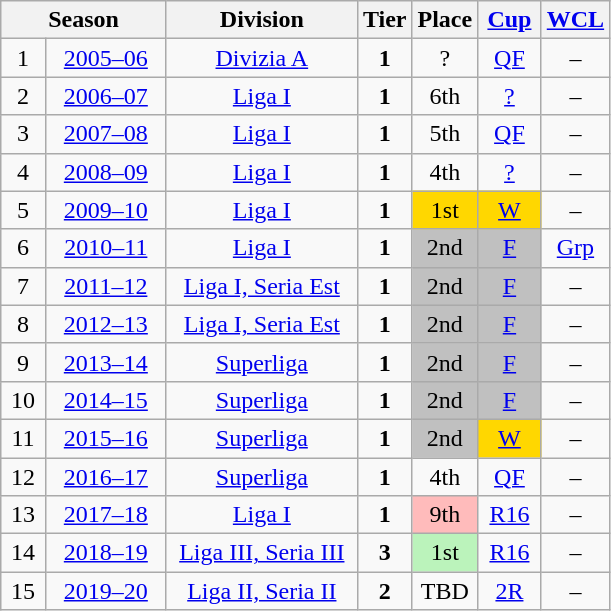<table class="wikitable" style="text-align:center; font-size:100%">
<tr>
<th rowspan=1 colspan=2 style="width: 103px;">Season</th>
<th style="width: 120px;">Division</th>
<th style="width: 25px;">Tier</th>
<th style="width: 35px;">Place</th>
<th style="width: 35px;"><a href='#'>Cup</a></th>
<th style="width: 35px;"><a href='#'>WCL</a></th>
</tr>
<tr>
<td>1</td>
<td><a href='#'>2005–06</a></td>
<td><a href='#'>Divizia A</a></td>
<td><strong>1</strong></td>
<td>?</td>
<td><a href='#'>QF</a></td>
<td style="width: 35px;">–</td>
</tr>
<tr>
<td>2</td>
<td><a href='#'>2006–07</a></td>
<td><a href='#'>Liga I</a></td>
<td><strong>1</strong></td>
<td>6th</td>
<td><a href='#'>?</a></td>
<td style="width: 35px;">–</td>
</tr>
<tr>
<td>3</td>
<td><a href='#'>2007–08</a></td>
<td><a href='#'>Liga I</a></td>
<td><strong>1</strong></td>
<td>5th</td>
<td><a href='#'>QF</a></td>
<td style="width: 35px;">–</td>
</tr>
<tr>
<td>4</td>
<td><a href='#'>2008–09</a></td>
<td><a href='#'>Liga I</a></td>
<td><strong>1</strong></td>
<td>4th</td>
<td><a href='#'>?</a></td>
<td style="width: 35px;">–</td>
</tr>
<tr>
<td>5</td>
<td><a href='#'>2009–10</a></td>
<td><a href='#'>Liga I</a></td>
<td><strong>1</strong></td>
<td align=center bgcolor=gold>1st</td>
<td align=center bgcolor=gold><a href='#'>W</a></td>
<td style="width: 35px;">–</td>
</tr>
<tr>
<td>6</td>
<td><a href='#'>2010–11</a></td>
<td><a href='#'>Liga I</a></td>
<td><strong>1</strong></td>
<td align=center bgcolor=silver>2nd</td>
<td align=center bgcolor=silver><a href='#'>F</a></td>
<td style="width: 35px;"><a href='#'>Grp</a></td>
</tr>
<tr>
<td>7</td>
<td><a href='#'>2011–12</a></td>
<td><a href='#'>Liga I, Seria Est</a></td>
<td><strong>1</strong></td>
<td align=center bgcolor=silver>2nd</td>
<td align=center bgcolor=silver><a href='#'>F</a></td>
<td style="width: 35px;">–</td>
</tr>
<tr>
<td>8</td>
<td><a href='#'>2012–13</a></td>
<td><a href='#'>Liga I, Seria Est</a></td>
<td><strong>1</strong></td>
<td align=center bgcolor=silver>2nd</td>
<td align=center bgcolor=silver><a href='#'>F</a></td>
<td style="width: 35px;">–</td>
</tr>
<tr>
<td>9</td>
<td><a href='#'>2013–14</a></td>
<td><a href='#'>Superliga</a></td>
<td><strong>1</strong></td>
<td align=center bgcolor=silver>2nd</td>
<td align=center bgcolor=silver><a href='#'>F</a></td>
<td style="width: 35px;">–</td>
</tr>
<tr>
<td>10</td>
<td><a href='#'>2014–15</a></td>
<td><a href='#'>Superliga</a></td>
<td><strong>1</strong></td>
<td align=center bgcolor=silver>2nd</td>
<td align=center bgcolor=silver><a href='#'>F</a></td>
<td style="width: 35px;">–</td>
</tr>
<tr>
<td>11</td>
<td><a href='#'>2015–16</a></td>
<td><a href='#'>Superliga</a></td>
<td><strong>1</strong></td>
<td align=center bgcolor=silver>2nd</td>
<td align=center bgcolor=gold><a href='#'>W</a></td>
<td style="width: 35px;">–</td>
</tr>
<tr>
<td>12</td>
<td><a href='#'>2016–17</a></td>
<td><a href='#'>Superliga</a></td>
<td><strong>1</strong></td>
<td>4th</td>
<td><a href='#'>QF</a></td>
<td style="width: 35px;">–</td>
</tr>
<tr>
<td>13</td>
<td><a href='#'>2017–18</a></td>
<td><a href='#'>Liga I</a></td>
<td><strong>1</strong></td>
<td align=center bgcolor=#FFBBBB>9th</td>
<td><a href='#'>R16</a></td>
<td style="width: 35px;">–</td>
</tr>
<tr>
<td>14</td>
<td><a href='#'>2018–19</a></td>
<td><a href='#'>Liga III, Seria III</a></td>
<td><strong>3</strong></td>
<td align=center bgcolor=#BBF3BB>1st</td>
<td><a href='#'>R16</a></td>
<td style="width: 35px;">–</td>
</tr>
<tr>
<td>15</td>
<td><a href='#'>2019–20</a></td>
<td><a href='#'>Liga II, Seria II</a></td>
<td><strong>2</strong></td>
<td>TBD</td>
<td><a href='#'>2R</a></td>
<td style="width: 35px;">–</td>
</tr>
</table>
